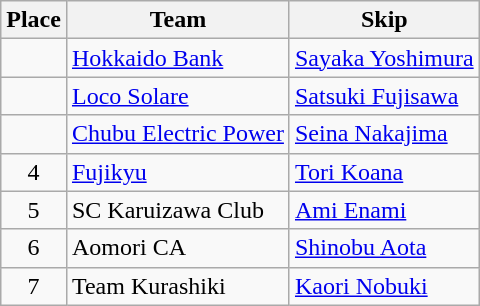<table class="wikitable">
<tr>
<th>Place</th>
<th>Team</th>
<th>Skip</th>
</tr>
<tr>
<td align=center></td>
<td> <a href='#'>Hokkaido Bank</a></td>
<td><a href='#'>Sayaka Yoshimura</a></td>
</tr>
<tr>
<td align=center></td>
<td> <a href='#'>Loco Solare</a></td>
<td><a href='#'>Satsuki Fujisawa</a></td>
</tr>
<tr>
<td align=center></td>
<td> <a href='#'>Chubu Electric Power</a></td>
<td><a href='#'>Seina Nakajima</a></td>
</tr>
<tr>
<td align=center>4</td>
<td> <a href='#'>Fujikyu</a></td>
<td><a href='#'>Tori Koana</a></td>
</tr>
<tr>
<td align=center>5</td>
<td> SC Karuizawa Club</td>
<td><a href='#'>Ami Enami</a></td>
</tr>
<tr>
<td align=center>6</td>
<td> Aomori CA</td>
<td><a href='#'>Shinobu Aota</a></td>
</tr>
<tr>
<td align=center>7</td>
<td> Team Kurashiki</td>
<td><a href='#'>Kaori Nobuki</a></td>
</tr>
</table>
